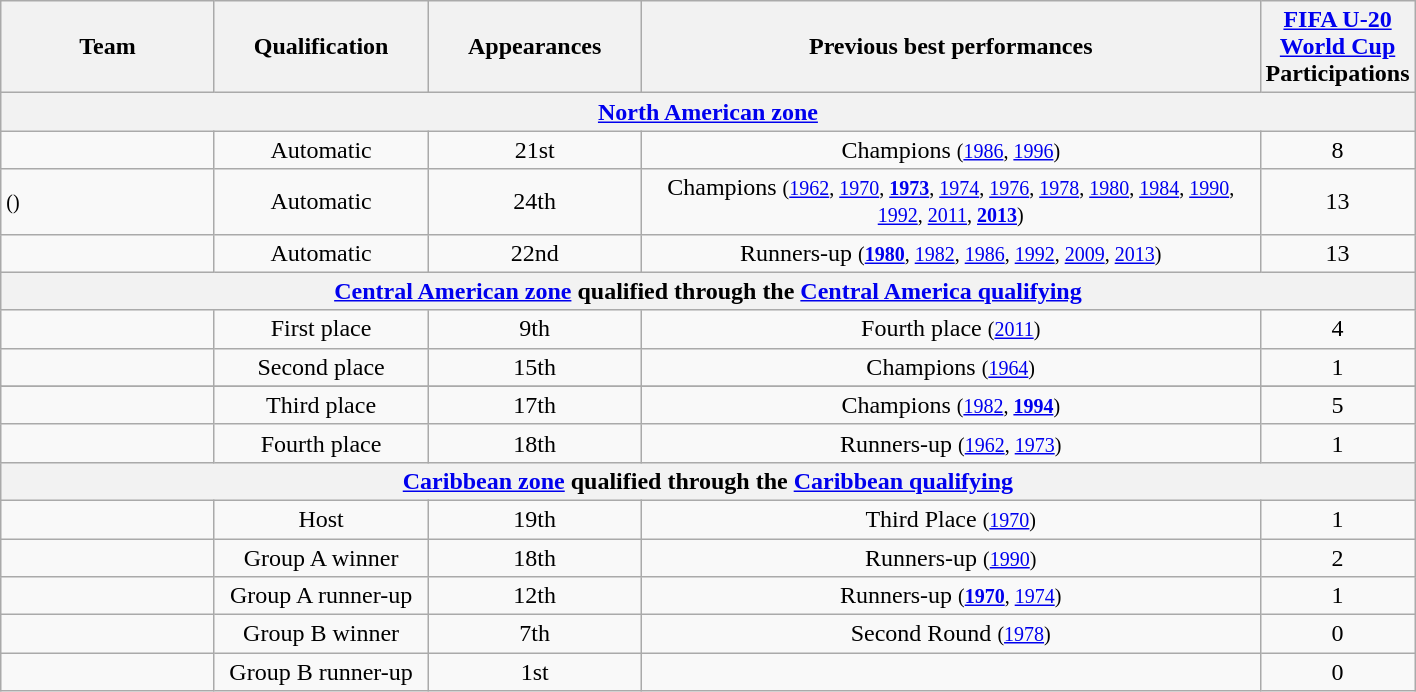<table class="wikitable">
<tr>
<th width=135px>Team</th>
<th width=135px>Qualification</th>
<th width=135px>Appearances</th>
<th width=405px>Previous best performances</th>
<th width=90px><a href='#'>FIFA U-20 World Cup</a><br> Participations</th>
</tr>
<tr>
<th colspan=5><a href='#'>North American zone</a></th>
</tr>
<tr>
<td align=left></td>
<td align=center>Automatic</td>
<td align=center>21st</td>
<td align=center>Champions <small>(<a href='#'>1986</a>, <a href='#'>1996</a>)</small></td>
<td align=center>8</td>
</tr>
<tr>
<td align=left> <small>()</small></td>
<td align=center>Automatic</td>
<td align=center>24th</td>
<td align=center>Champions <small>(<a href='#'>1962</a>, <a href='#'>1970</a>, <strong><a href='#'>1973</a></strong>, <a href='#'>1974</a>, <a href='#'>1976</a>, <a href='#'>1978</a>, <a href='#'>1980</a>, <a href='#'>1984</a>, <a href='#'>1990</a>, <a href='#'>1992</a>, <a href='#'>2011</a>, <strong><a href='#'>2013</a></strong>)</small></td>
<td align=center>13</td>
</tr>
<tr>
<td align=left></td>
<td align=center>Automatic</td>
<td align=center>22nd</td>
<td align=center>Runners-up <small>(<strong><a href='#'>1980</a></strong>, <a href='#'>1982</a>, <a href='#'>1986</a>, <a href='#'>1992</a>, <a href='#'>2009</a>, <a href='#'>2013</a>)</small></td>
<td align=center>13</td>
</tr>
<tr>
<th colspan=5><a href='#'>Central American zone</a> qualified through the <a href='#'>Central America qualifying</a></th>
</tr>
<tr>
<td align=left></td>
<td align=center>First place</td>
<td align=center>9th</td>
<td align=center>Fourth place <small>(<a href='#'>2011</a>)</small></td>
<td align=center>4</td>
</tr>
<tr>
<td align=left></td>
<td align=center>Second place</td>
<td align=center>15th</td>
<td align=center>Champions <small>(<a href='#'>1964</a>)</small></td>
<td align=center>1</td>
</tr>
<tr>
</tr>
<tr>
<td align=left></td>
<td align=center>Third place</td>
<td align=center>17th</td>
<td align=center>Champions <small>(<a href='#'>1982</a>, <strong><a href='#'>1994</a></strong>)</small></td>
<td align=center>5</td>
</tr>
<tr>
<td align=left></td>
<td align=center>Fourth place</td>
<td align=center>18th</td>
<td align=center>Runners-up <small>(<a href='#'>1962</a>, <a href='#'>1973</a>)</small></td>
<td align=center>1</td>
</tr>
<tr>
<th colspan=5><a href='#'>Caribbean zone</a> qualified through the <a href='#'>Caribbean qualifying</a></th>
</tr>
<tr>
<td align=left></td>
<td align=center>Host</td>
<td align=center>19th</td>
<td align=center>Third Place <small>(<a href='#'>1970</a>)</small></td>
<td align=center>1</td>
</tr>
<tr>
<td align=left></td>
<td align=center>Group A winner</td>
<td align=center>18th</td>
<td align=center>Runners-up <small>(<a href='#'>1990</a>)</small></td>
<td align=center>2</td>
</tr>
<tr>
<td align=left></td>
<td align=center>Group A runner-up</td>
<td align=center>12th</td>
<td align=center>Runners-up <small>(<strong><a href='#'>1970</a></strong>, <a href='#'>1974</a>)</small></td>
<td align=center>1</td>
</tr>
<tr>
<td align=left></td>
<td align=center>Group B winner</td>
<td align=center>7th</td>
<td align=center>Second Round <small>(<a href='#'>1978</a>)</small></td>
<td align=center>0</td>
</tr>
<tr>
<td align=left></td>
<td align=center>Group B runner-up</td>
<td align=center>1st</td>
<td align=center></td>
<td align=center>0</td>
</tr>
</table>
